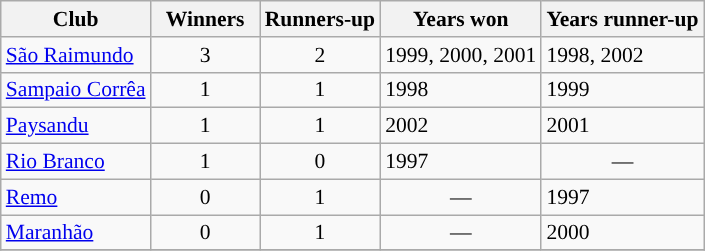<table class="wikitable sortable" style="font-size: 90%;">
<tr>
<th class="unsortable">Club</th>
<th width=66>Winners</th>
<th>Runners-up</th>
<th class="unsortable">Years won</th>
<th class="unsortable">Years runner-up</th>
</tr>
<tr>
<td> <a href='#'>São Raimundo</a></td>
<td align=center>3</td>
<td align=center>2</td>
<td>1999, 2000, 2001</td>
<td>1998, 2002</td>
</tr>
<tr>
<td> <a href='#'>Sampaio Corrêa</a></td>
<td align=center>1</td>
<td align=center>1</td>
<td>1998</td>
<td>1999</td>
</tr>
<tr>
<td> <a href='#'>Paysandu</a></td>
<td align=center>1</td>
<td align=center>1</td>
<td>2002</td>
<td>2001</td>
</tr>
<tr>
<td> <a href='#'>Rio Branco</a></td>
<td align=center>1</td>
<td align=center>0</td>
<td>1997</td>
<td align=center>—</td>
</tr>
<tr>
<td> <a href='#'>Remo</a></td>
<td align=center>0</td>
<td align=center>1</td>
<td align=center>—</td>
<td>1997</td>
</tr>
<tr>
<td> <a href='#'>Maranhão</a></td>
<td align=center>0</td>
<td align=center>1</td>
<td align=center>—</td>
<td>2000</td>
</tr>
<tr>
</tr>
</table>
